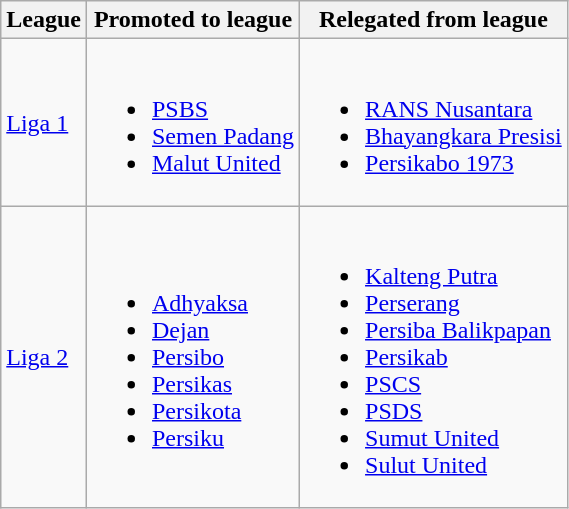<table class="wikitable">
<tr>
<th>League</th>
<th>Promoted to league</th>
<th>Relegated from league</th>
</tr>
<tr>
<td><a href='#'>Liga 1</a></td>
<td><br><ul><li><a href='#'>PSBS</a></li><li><a href='#'>Semen Padang</a></li><li><a href='#'>Malut United</a></li></ul></td>
<td><br><ul><li><a href='#'>RANS Nusantara</a></li><li><a href='#'>Bhayangkara Presisi</a></li><li><a href='#'>Persikabo 1973</a></li></ul></td>
</tr>
<tr>
<td><a href='#'>Liga 2</a></td>
<td><br><ul><li><a href='#'>Adhyaksa</a></li><li><a href='#'>Dejan</a></li><li><a href='#'>Persibo</a></li><li><a href='#'>Persikas</a></li><li><a href='#'>Persikota</a></li><li><a href='#'>Persiku</a></li></ul></td>
<td><br><ul><li><a href='#'>Kalteng Putra</a></li><li><a href='#'>Perserang</a></li><li><a href='#'>Persiba Balikpapan</a></li><li><a href='#'>Persikab</a></li><li><a href='#'>PSCS</a></li><li><a href='#'>PSDS</a></li><li><a href='#'>Sumut United</a></li><li><a href='#'>Sulut United</a></li></ul></td>
</tr>
</table>
